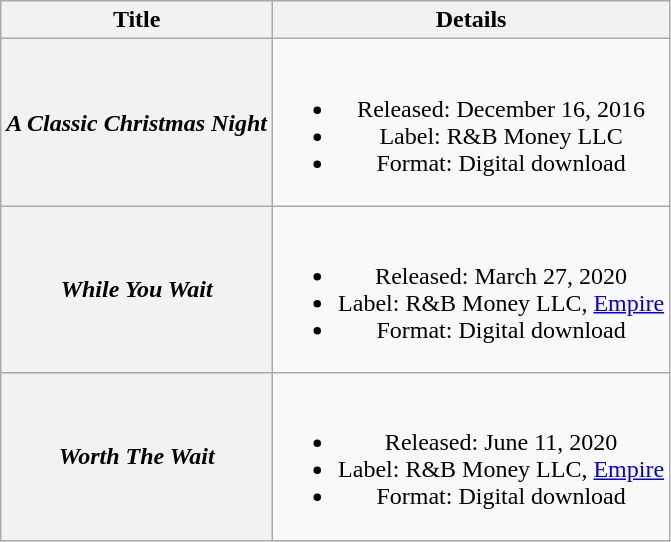<table class="wikitable plainrowheaders" style="text-align:center;">
<tr>
<th scope="col">Title</th>
<th scope="col">Details</th>
</tr>
<tr>
<th scope="row"><em>A Classic Christmas Night</em></th>
<td><br><ul><li>Released: December 16, 2016</li><li>Label: R&B Money LLC</li><li>Format: Digital download</li></ul></td>
</tr>
<tr>
<th scope="row"><em>While You Wait</em></th>
<td><br><ul><li>Released: March 27, 2020</li><li>Label: R&B Money LLC, <a href='#'>Empire</a></li><li>Format: Digital download</li></ul></td>
</tr>
<tr>
<th scope="row"><em>Worth The Wait</em></th>
<td><br><ul><li>Released: June 11, 2020</li><li>Label: R&B Money LLC, <a href='#'>Empire</a></li><li>Format: Digital download</li></ul></td>
</tr>
</table>
